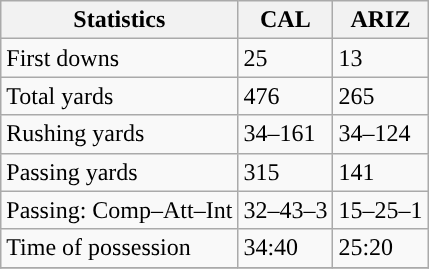<table class="wikitable" style="float: left;">
<tr>
<th>Statistics</th>
<th>CAL</th>
<th>ARIZ</th>
</tr>
<tr>
<td>First downs</td>
<td>25</td>
<td>13</td>
</tr>
<tr>
<td>Total yards</td>
<td>476</td>
<td>265</td>
</tr>
<tr>
<td>Rushing yards</td>
<td>34–161</td>
<td>34–124</td>
</tr>
<tr>
<td>Passing yards</td>
<td>315</td>
<td>141</td>
</tr>
<tr>
<td>Passing: Comp–Att–Int</td>
<td>32–43–3</td>
<td>15–25–1</td>
</tr>
<tr>
<td>Time of possession</td>
<td>34:40</td>
<td>25:20</td>
</tr>
<tr>
</tr>
</table>
